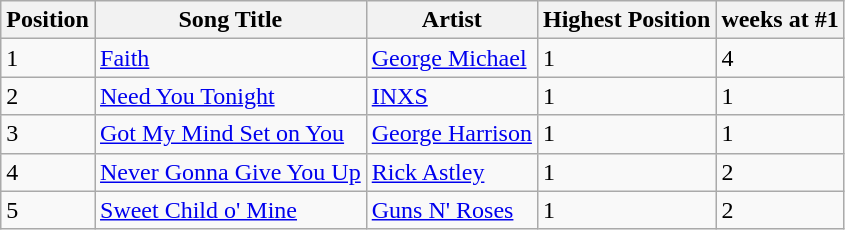<table class="wikitable">
<tr>
<th>Position</th>
<th>Song Title</th>
<th>Artist</th>
<th>Highest Position</th>
<th>weeks at #1</th>
</tr>
<tr>
<td>1</td>
<td><a href='#'>Faith</a></td>
<td><a href='#'>George Michael</a></td>
<td>1</td>
<td>4</td>
</tr>
<tr>
<td>2</td>
<td><a href='#'>Need You Tonight</a></td>
<td><a href='#'>INXS</a></td>
<td>1</td>
<td>1</td>
</tr>
<tr>
<td>3</td>
<td><a href='#'>Got My Mind Set on You</a></td>
<td><a href='#'>George Harrison</a></td>
<td>1</td>
<td>1</td>
</tr>
<tr>
<td>4</td>
<td><a href='#'>Never Gonna Give You Up</a></td>
<td><a href='#'>Rick Astley</a></td>
<td>1</td>
<td>2</td>
</tr>
<tr>
<td>5</td>
<td><a href='#'>Sweet Child o' Mine</a></td>
<td><a href='#'>Guns N' Roses</a></td>
<td>1</td>
<td>2</td>
</tr>
</table>
